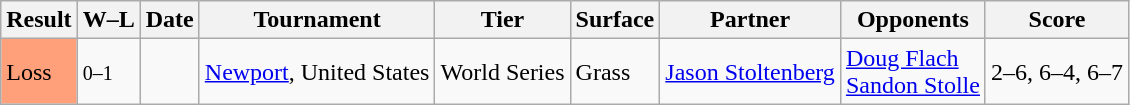<table class="sortable wikitable">
<tr>
<th>Result</th>
<th class="unsortable">W–L</th>
<th>Date</th>
<th>Tournament</th>
<th>Tier</th>
<th>Surface</th>
<th>Partner</th>
<th>Opponents</th>
<th class="unsortable">Score</th>
</tr>
<tr>
<td style="background:#ffa07a;">Loss</td>
<td><small>0–1</small></td>
<td><a href='#'></a></td>
<td><a href='#'>Newport</a>, United States</td>
<td>World Series</td>
<td>Grass</td>
<td> <a href='#'>Jason Stoltenberg</a></td>
<td> <a href='#'>Doug Flach</a> <br>  <a href='#'>Sandon Stolle</a></td>
<td>2–6, 6–4, 6–7</td>
</tr>
</table>
